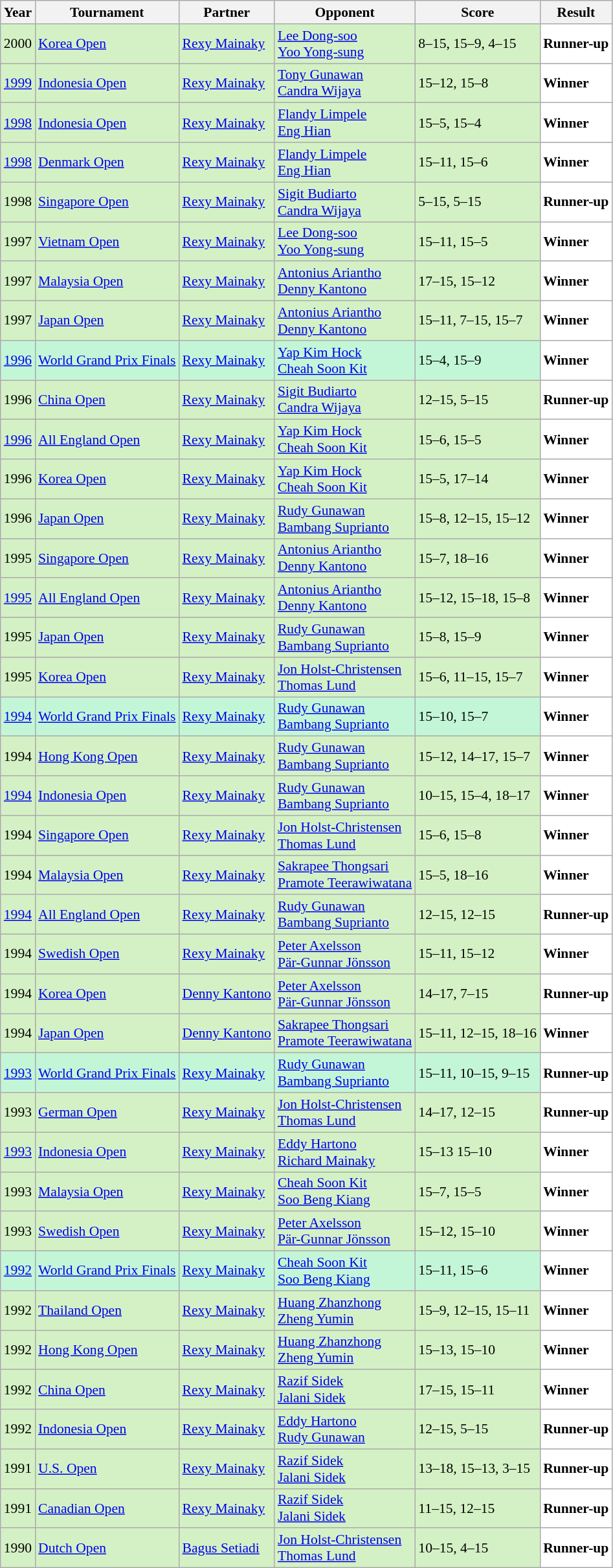<table class="sortable wikitable" style="font-size: 90%;">
<tr>
<th>Year</th>
<th>Tournament</th>
<th>Partner</th>
<th>Opponent</th>
<th>Score</th>
<th>Result</th>
</tr>
<tr style="background:#D4F1C5">
<td align="center">2000</td>
<td align="left"><a href='#'>Korea Open</a></td>
<td align="left"> <a href='#'>Rexy Mainaky</a></td>
<td align="left"> <a href='#'>Lee Dong-soo</a> <br>  <a href='#'>Yoo Yong-sung</a></td>
<td align="left">8–15, 15–9, 4–15</td>
<td style="text-align:left; background:white"> <strong>Runner-up</strong></td>
</tr>
<tr style="background:#D4F1C5">
<td align="center"><a href='#'>1999</a></td>
<td align="left"><a href='#'>Indonesia Open</a></td>
<td align="left"> <a href='#'>Rexy Mainaky</a></td>
<td align="left"> <a href='#'>Tony Gunawan</a> <br>  <a href='#'>Candra Wijaya</a></td>
<td align="left">15–12, 15–8</td>
<td style="text-align:left; background:white"> <strong>Winner</strong></td>
</tr>
<tr style="background:#D4F1C5">
<td align="center"><a href='#'>1998</a></td>
<td align="left"><a href='#'>Indonesia Open</a></td>
<td align="left"> <a href='#'>Rexy Mainaky</a></td>
<td align="left"> <a href='#'>Flandy Limpele</a> <br>  <a href='#'>Eng Hian</a></td>
<td align="left">15–5, 15–4</td>
<td style="text-align:left; background:white"> <strong>Winner</strong></td>
</tr>
<tr style="background:#D4F1C5">
<td align="center"><a href='#'>1998</a></td>
<td align="left"><a href='#'>Denmark Open</a></td>
<td align="left"> <a href='#'>Rexy Mainaky</a></td>
<td align="left"> <a href='#'>Flandy Limpele</a> <br>  <a href='#'>Eng Hian</a></td>
<td align="left">15–11, 15–6</td>
<td style="text-align:left; background:white"> <strong>Winner</strong></td>
</tr>
<tr style="background:#D4F1C5">
<td align="center">1998</td>
<td align="left"><a href='#'>Singapore Open</a></td>
<td align="left"> <a href='#'>Rexy Mainaky</a></td>
<td align="left"> <a href='#'>Sigit Budiarto</a> <br>  <a href='#'>Candra Wijaya</a></td>
<td align="left">5–15, 5–15</td>
<td style="text-align:left; background:white"> <strong>Runner-up</strong></td>
</tr>
<tr style="background:#D4F1C5">
<td align="center">1997</td>
<td align="left"><a href='#'>Vietnam Open</a></td>
<td align="left"> <a href='#'>Rexy Mainaky</a></td>
<td align="left"> <a href='#'>Lee Dong-soo</a> <br>  <a href='#'>Yoo Yong-sung</a></td>
<td align="left">15–11, 15–5</td>
<td style="text-align:left; background:white"> <strong>Winner</strong></td>
</tr>
<tr style="background:#D4F1C5">
<td align="center">1997</td>
<td align="left"><a href='#'>Malaysia Open</a></td>
<td align="left"> <a href='#'>Rexy Mainaky</a></td>
<td align="left"> <a href='#'>Antonius Ariantho</a> <br>  <a href='#'>Denny Kantono</a></td>
<td align="left">17–15, 15–12</td>
<td style="text-align:left; background:white"> <strong>Winner</strong></td>
</tr>
<tr style="background:#D4F1C5">
<td align="center">1997</td>
<td align="left"><a href='#'>Japan Open</a></td>
<td align="left"> <a href='#'>Rexy Mainaky</a></td>
<td align="left"> <a href='#'>Antonius Ariantho</a> <br>  <a href='#'>Denny Kantono</a></td>
<td align="left">15–11, 7–15, 15–7</td>
<td style="text-align:left; background:white"> <strong>Winner</strong></td>
</tr>
<tr style="background:#C3F6D7">
<td align="center"><a href='#'>1996</a></td>
<td align="left"><a href='#'>World Grand Prix Finals</a></td>
<td align="left"> <a href='#'>Rexy Mainaky</a></td>
<td align="left"> <a href='#'>Yap Kim Hock</a> <br>  <a href='#'>Cheah Soon Kit</a></td>
<td align="left">15–4, 15–9</td>
<td style="text-align:left; background:white"> <strong>Winner</strong></td>
</tr>
<tr style="background:#D4F1C5">
<td align="center">1996</td>
<td align="left"><a href='#'>China Open</a></td>
<td align="left"> <a href='#'>Rexy Mainaky</a></td>
<td align="left"> <a href='#'>Sigit Budiarto</a> <br>  <a href='#'>Candra Wijaya</a></td>
<td align="left">12–15, 5–15</td>
<td style="text-align:left; background:white"> <strong>Runner-up</strong></td>
</tr>
<tr style="background:#D4F1C5">
<td align="center"><a href='#'>1996</a></td>
<td align="left"><a href='#'>All England Open</a></td>
<td align="left"> <a href='#'>Rexy Mainaky</a></td>
<td align="left"> <a href='#'>Yap Kim Hock</a> <br>  <a href='#'>Cheah Soon Kit</a></td>
<td align="left">15–6, 15–5</td>
<td style="text-align:left; background:white"> <strong>Winner</strong></td>
</tr>
<tr style="background:#D4F1C5">
<td align="center">1996</td>
<td align="left"><a href='#'>Korea Open</a></td>
<td align="left"> <a href='#'>Rexy Mainaky</a></td>
<td align="left"> <a href='#'>Yap Kim Hock</a> <br>  <a href='#'>Cheah Soon Kit</a></td>
<td align="left">15–5, 17–14</td>
<td style="text-align:left; background:white"> <strong>Winner</strong></td>
</tr>
<tr style="background:#D4F1C5">
<td align="center">1996</td>
<td align="left"><a href='#'>Japan Open</a></td>
<td align="left"> <a href='#'>Rexy Mainaky</a></td>
<td align="left"> <a href='#'>Rudy Gunawan</a> <br>  <a href='#'>Bambang Suprianto</a></td>
<td align="left">15–8, 12–15, 15–12</td>
<td style="text-align:left; background:white"> <strong>Winner</strong></td>
</tr>
<tr style="background:#D4F1C5">
<td align="center">1995</td>
<td align="left"><a href='#'>Singapore Open</a></td>
<td align="left"> <a href='#'>Rexy Mainaky</a></td>
<td align="left"> <a href='#'>Antonius Ariantho</a> <br>  <a href='#'>Denny Kantono</a></td>
<td align="left">15–7, 18–16</td>
<td style="text-align:left; background:white"> <strong>Winner</strong></td>
</tr>
<tr style="background:#D4F1C5">
<td align="center"><a href='#'>1995</a></td>
<td align="left"><a href='#'>All England Open</a></td>
<td align="left"> <a href='#'>Rexy Mainaky</a></td>
<td align="left"> <a href='#'>Antonius Ariantho</a> <br>  <a href='#'>Denny Kantono</a></td>
<td align="left">15–12, 15–18, 15–8</td>
<td style="text-align:left; background:white"> <strong>Winner</strong></td>
</tr>
<tr style="background:#D4F1C5">
<td align="center">1995</td>
<td align="left"><a href='#'>Japan Open</a></td>
<td align="left"> <a href='#'>Rexy Mainaky</a></td>
<td align="left"> <a href='#'>Rudy Gunawan</a> <br>  <a href='#'>Bambang Suprianto</a></td>
<td align="left">15–8, 15–9</td>
<td style="text-align:left; background:white"> <strong>Winner</strong></td>
</tr>
<tr style="background:#D4F1C5">
<td align="center">1995</td>
<td align="left"><a href='#'>Korea Open</a></td>
<td align="left"> <a href='#'>Rexy Mainaky</a></td>
<td align="left"> <a href='#'>Jon Holst-Christensen</a> <br>  <a href='#'>Thomas Lund</a></td>
<td align="left">15–6, 11–15, 15–7</td>
<td style="text-align:left; background:white"> <strong>Winner</strong></td>
</tr>
<tr style="background:#C3F6D7">
<td align="center"><a href='#'>1994</a></td>
<td align="left"><a href='#'>World Grand Prix Finals</a></td>
<td align="left"> <a href='#'>Rexy Mainaky</a></td>
<td align="left"> <a href='#'>Rudy Gunawan</a> <br>  <a href='#'>Bambang Suprianto</a></td>
<td align="left">15–10, 15–7</td>
<td style="text-align:left; background:white"> <strong>Winner</strong></td>
</tr>
<tr style="background:#D4F1C5">
<td align="center">1994</td>
<td align="left"><a href='#'>Hong Kong Open</a></td>
<td align="left"> <a href='#'>Rexy Mainaky</a></td>
<td align="left"> <a href='#'>Rudy Gunawan</a> <br>  <a href='#'>Bambang Suprianto</a></td>
<td align="left">15–12, 14–17, 15–7</td>
<td style="text-align:left; background:white"> <strong>Winner</strong></td>
</tr>
<tr style="background:#D4F1C5">
<td align="center"><a href='#'>1994</a></td>
<td align="left"><a href='#'>Indonesia Open</a></td>
<td align="left"> <a href='#'>Rexy Mainaky</a></td>
<td align="left"> <a href='#'>Rudy Gunawan</a> <br>  <a href='#'>Bambang Suprianto</a></td>
<td align="left">10–15, 15–4, 18–17</td>
<td style="text-align:left; background:white"> <strong>Winner</strong></td>
</tr>
<tr style="background:#D4F1C5">
<td align="center">1994</td>
<td align="left"><a href='#'>Singapore Open</a></td>
<td align="left"> <a href='#'>Rexy Mainaky</a></td>
<td align="left"> <a href='#'>Jon Holst-Christensen</a> <br>  <a href='#'>Thomas Lund</a></td>
<td align="left">15–6, 15–8</td>
<td style="text-align:left; background:white"> <strong>Winner</strong></td>
</tr>
<tr style="background:#D4F1C5">
<td align="center">1994</td>
<td align="left"><a href='#'>Malaysia Open</a></td>
<td align="left"> <a href='#'>Rexy Mainaky</a></td>
<td align="left"> <a href='#'>Sakrapee Thongsari</a> <br>  <a href='#'>Pramote Teerawiwatana</a></td>
<td align="left">15–5, 18–16</td>
<td style="text-align:left; background:white"> <strong>Winner</strong></td>
</tr>
<tr style="background:#D4F1C5">
<td align="center"><a href='#'>1994</a></td>
<td align="left"><a href='#'>All England Open</a></td>
<td align="left"> <a href='#'>Rexy Mainaky</a></td>
<td align="left"> <a href='#'>Rudy Gunawan</a> <br>  <a href='#'>Bambang Suprianto</a></td>
<td align="left">12–15, 12–15</td>
<td style="text-align:left; background:white"> <strong>Runner-up</strong></td>
</tr>
<tr style="background:#D4F1C5">
<td align="center">1994</td>
<td align="left"><a href='#'>Swedish Open</a></td>
<td align="left"> <a href='#'>Rexy Mainaky</a></td>
<td align="left"> <a href='#'>Peter Axelsson</a> <br>  <a href='#'>Pär-Gunnar Jönsson</a></td>
<td align="left">15–11, 15–12</td>
<td style="text-align:left; background:white"> <strong>Winner</strong></td>
</tr>
<tr style="background:#D4F1C5">
<td align="center">1994</td>
<td align="left"><a href='#'>Korea Open</a></td>
<td align="left"> <a href='#'>Denny Kantono</a></td>
<td align="left"> <a href='#'>Peter Axelsson</a> <br>  <a href='#'>Pär-Gunnar Jönsson</a></td>
<td align="left">14–17, 7–15</td>
<td style="text-align:left; background:white"> <strong>Runner-up</strong></td>
</tr>
<tr style="background:#D4F1C5">
<td align="center">1994</td>
<td align="left"><a href='#'>Japan Open</a></td>
<td align="left"> <a href='#'>Denny Kantono</a></td>
<td align="left"> <a href='#'>Sakrapee Thongsari</a> <br>  <a href='#'>Pramote Teerawiwatana</a></td>
<td align="left">15–11, 12–15, 18–16</td>
<td style="text-align:left; background:white"> <strong>Winner</strong></td>
</tr>
<tr style="background:#C3F6D7">
<td align="center"><a href='#'>1993</a></td>
<td align="left"><a href='#'>World Grand Prix Finals</a></td>
<td align="left"> <a href='#'>Rexy Mainaky</a></td>
<td align="left"> <a href='#'>Rudy Gunawan</a> <br>  <a href='#'>Bambang Suprianto</a></td>
<td align="left">15–11, 10–15, 9–15</td>
<td style="text-align:left; background:white"> <strong>Runner-up</strong></td>
</tr>
<tr style="background:#D4F1C5">
<td align="center">1993</td>
<td align="left"><a href='#'>German Open</a></td>
<td align="left"> <a href='#'>Rexy Mainaky</a></td>
<td align="left"> <a href='#'>Jon Holst-Christensen</a> <br>  <a href='#'>Thomas Lund</a></td>
<td align="left">14–17, 12–15</td>
<td style="text-align:left; background:white"> <strong>Runner-up</strong></td>
</tr>
<tr style="background:#D4F1C5">
<td align="center"><a href='#'>1993</a></td>
<td align="left"><a href='#'>Indonesia Open</a></td>
<td align="left"> <a href='#'>Rexy Mainaky</a></td>
<td align="left"> <a href='#'>Eddy Hartono</a> <br>  <a href='#'>Richard Mainaky</a></td>
<td align="left">15–13 15–10</td>
<td style="text-align:left; background:white"> <strong>Winner</strong></td>
</tr>
<tr style="background:#D4F1C5">
<td align="center">1993</td>
<td align="left"><a href='#'>Malaysia Open</a></td>
<td align="left"> <a href='#'>Rexy Mainaky</a></td>
<td align="left"> <a href='#'>Cheah Soon Kit</a> <br>  <a href='#'>Soo Beng Kiang</a></td>
<td align="left">15–7, 15–5</td>
<td style="text-align:left; background:white"> <strong>Winner</strong></td>
</tr>
<tr style="background:#D4F1C5">
<td align="center">1993</td>
<td align="left"><a href='#'>Swedish Open</a></td>
<td align="left"> <a href='#'>Rexy Mainaky</a></td>
<td align="left"> <a href='#'>Peter Axelsson</a> <br>  <a href='#'>Pär-Gunnar Jönsson</a></td>
<td align="left">15–12, 15–10</td>
<td style="text-align:left; background:white"> <strong>Winner</strong></td>
</tr>
<tr style="background:#C3F6D7">
<td align="center"><a href='#'>1992</a></td>
<td align="left"><a href='#'>World Grand Prix Finals</a></td>
<td align="left"> <a href='#'>Rexy Mainaky</a></td>
<td align="left"> <a href='#'>Cheah Soon Kit</a> <br>  <a href='#'>Soo Beng Kiang</a></td>
<td align="left">15–11, 15–6</td>
<td style="text-align:left; background:white"> <strong>Winner</strong></td>
</tr>
<tr style="background:#D4F1C5">
<td align="center">1992</td>
<td align="left"><a href='#'>Thailand Open</a></td>
<td align="left"> <a href='#'>Rexy Mainaky</a></td>
<td align="left"> <a href='#'>Huang Zhanzhong</a> <br>  <a href='#'>Zheng Yumin</a></td>
<td align="left">15–9, 12–15, 15–11</td>
<td style="text-align:left; background:white"> <strong>Winner</strong></td>
</tr>
<tr style="background:#D4F1C5">
<td align="center">1992</td>
<td align="left"><a href='#'>Hong Kong Open</a></td>
<td align="left"> <a href='#'>Rexy Mainaky</a></td>
<td align="left"> <a href='#'>Huang Zhanzhong</a> <br>  <a href='#'>Zheng Yumin</a></td>
<td align="left">15–13, 15–10</td>
<td style="text-align:left; background:white"> <strong>Winner</strong></td>
</tr>
<tr style="background:#D4F1C5">
<td align="center">1992</td>
<td align="left"><a href='#'>China Open</a></td>
<td align="left"> <a href='#'>Rexy Mainaky</a></td>
<td align="left"> <a href='#'>Razif Sidek</a> <br>  <a href='#'>Jalani Sidek</a></td>
<td align="left">17–15, 15–11</td>
<td style="text-align:left; background:white"> <strong>Winner</strong></td>
</tr>
<tr style="background:#D4F1C5">
<td align="center">1992</td>
<td align="left"><a href='#'>Indonesia Open</a></td>
<td align="left"> <a href='#'>Rexy Mainaky</a></td>
<td align="left"> <a href='#'>Eddy Hartono</a> <br>  <a href='#'>Rudy Gunawan</a></td>
<td align="left">12–15, 5–15</td>
<td style="text-align:left; background:white"> <strong>Runner-up</strong></td>
</tr>
<tr style="background:#D4F1C5">
<td align="center">1991</td>
<td align="left"><a href='#'>U.S. Open</a></td>
<td align="left"> <a href='#'>Rexy Mainaky</a></td>
<td align="left"> <a href='#'>Razif Sidek</a> <br>  <a href='#'>Jalani Sidek</a></td>
<td align="left">13–18, 15–13, 3–15</td>
<td style="text-align:left; background:white"> <strong>Runner-up</strong></td>
</tr>
<tr style="background:#D4F1C5">
<td align="center">1991</td>
<td align="left"><a href='#'>Canadian Open</a></td>
<td align="left"> <a href='#'>Rexy Mainaky</a></td>
<td align="left"> <a href='#'>Razif Sidek</a> <br>  <a href='#'>Jalani Sidek</a></td>
<td align="left">11–15, 12–15</td>
<td style="text-align:left; background:white"> <strong>Runner-up</strong></td>
</tr>
<tr style="background:#D4F1C5">
<td align="center">1990</td>
<td align="left"><a href='#'>Dutch Open</a></td>
<td align="left"> <a href='#'>Bagus Setiadi</a></td>
<td align="left"> <a href='#'>Jon Holst-Christensen</a> <br>  <a href='#'>Thomas Lund</a></td>
<td align="left">10–15, 4–15</td>
<td style="text-align:left; background:white"> <strong>Runner-up</strong></td>
</tr>
</table>
